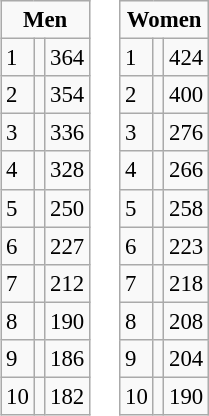<table style="margin:1em auto;">
<tr valign="top">
<td><br><table class="wikitable" style="font-size: 95%">
<tr>
<td colspan="3" style="text-align:center;"><strong>Men</strong></td>
</tr>
<tr>
<td>1</td>
<td align="left"></td>
<td>364</td>
</tr>
<tr>
<td>2</td>
<td align="left"></td>
<td>354</td>
</tr>
<tr>
<td>3</td>
<td align="left"></td>
<td>336</td>
</tr>
<tr>
<td>4</td>
<td align="left"></td>
<td>328</td>
</tr>
<tr>
<td>5</td>
<td style="text-align:left;"></td>
<td>250</td>
</tr>
<tr>
<td>6</td>
<td style="text-align:left;"></td>
<td>227</td>
</tr>
<tr>
<td>7</td>
<td style="text-align:left;"></td>
<td>212</td>
</tr>
<tr>
<td>8</td>
<td style="text-align:left;"></td>
<td>190</td>
</tr>
<tr>
<td>9</td>
<td style="text-align:left;"></td>
<td>186</td>
</tr>
<tr>
<td>10</td>
<td style="text-align:left;"></td>
<td>182</td>
</tr>
</table>
</td>
<td><br><table class="wikitable" style="font-size: 95%">
<tr>
<td colspan="3" style="text-align:center;"><strong>Women</strong></td>
</tr>
<tr>
<td>1</td>
<td align="left"></td>
<td>424</td>
</tr>
<tr>
<td>2</td>
<td align="left"></td>
<td>400</td>
</tr>
<tr>
<td>3</td>
<td align="left"></td>
<td>276</td>
</tr>
<tr>
<td>4</td>
<td style="text-align:left;"></td>
<td>266</td>
</tr>
<tr>
<td>5</td>
<td style="text-align:left;"></td>
<td>258</td>
</tr>
<tr>
<td>6</td>
<td align="left"></td>
<td>223</td>
</tr>
<tr>
<td>7</td>
<td style="text-align:left;"></td>
<td>218</td>
</tr>
<tr>
<td>8</td>
<td style="text-align:left;"></td>
<td>208</td>
</tr>
<tr>
<td>9</td>
<td style="text-align:left;"></td>
<td>204</td>
</tr>
<tr>
<td>10</td>
<td style="text-align:left;"></td>
<td>190</td>
</tr>
</table>
</td>
<td></td>
</tr>
</table>
